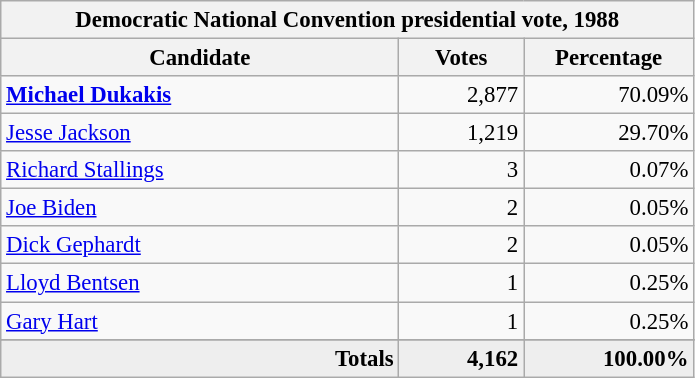<table class="wikitable" style="font-size:95%;">
<tr>
<th colspan="3">Democratic National Convention presidential vote, 1988</th>
</tr>
<tr>
<th style="width: 17em">Candidate</th>
<th style="width: 5em">Votes</th>
<th style="width: 7em">Percentage</th>
</tr>
<tr>
<td><strong><a href='#'>Michael Dukakis</a></strong></td>
<td align="right">2,877</td>
<td align="right">70.09%</td>
</tr>
<tr>
<td><a href='#'>Jesse Jackson</a></td>
<td align="right">1,219</td>
<td align="right">29.70%</td>
</tr>
<tr>
<td><a href='#'>Richard Stallings</a></td>
<td align="right">3</td>
<td align="right">0.07%</td>
</tr>
<tr>
<td><a href='#'>Joe Biden</a></td>
<td align="right">2</td>
<td align="right">0.05%</td>
</tr>
<tr>
<td><a href='#'>Dick Gephardt</a></td>
<td align="right">2</td>
<td align="right">0.05%</td>
</tr>
<tr>
<td><a href='#'>Lloyd Bentsen</a></td>
<td align="right">1</td>
<td align="right">0.25%</td>
</tr>
<tr>
<td><a href='#'>Gary Hart</a></td>
<td align="right">1</td>
<td align="right">0.25%</td>
</tr>
<tr>
</tr>
<tr bgcolor="#EEEEEE">
<td align="right"><strong>Totals</strong></td>
<td align="right"><strong>4,162</strong></td>
<td align="right"><strong>100.00%</strong></td>
</tr>
</table>
